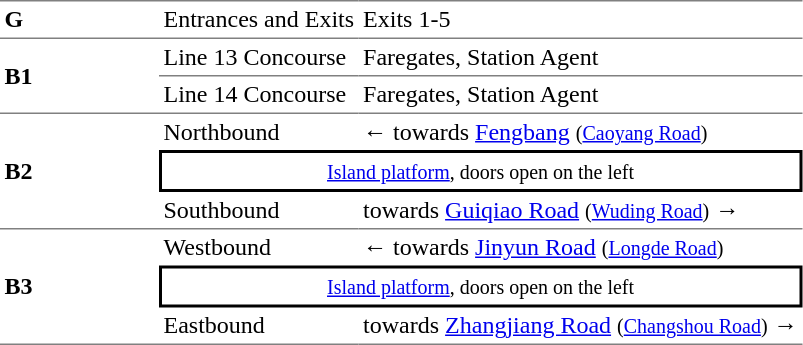<table cellspacing=0 cellpadding=3>
<tr>
<td style="border-top:solid 1px gray;border-bottom:solid 1px gray;" width=100><strong>G</strong></td>
<td style="border-top:solid 1px gray;border-bottom:solid 1px gray;">Entrances and Exits</td>
<td style="border-top:solid 1px gray;border-bottom:solid 1px gray;">Exits 1-5</td>
</tr>
<tr>
<td style="border-bottom:solid 1px gray;" rowspan=2><strong>B1</strong></td>
<td style="border-bottom:solid 1px gray;">Line 13 Concourse</td>
<td style="border-bottom:solid 1px gray;">Faregates, Station Agent</td>
</tr>
<tr>
<td style="border-bottom:solid 1px gray;">Line 14 Concourse</td>
<td style="border-bottom:solid 1px gray;">Faregates, Station Agent</td>
</tr>
<tr>
<td style="border-bottom:solid 1px gray;" rowspan=3><strong>B2</strong></td>
<td>Northbound</td>
<td>←  towards <a href='#'>Fengbang</a> <small>(<a href='#'>Caoyang Road</a>)</small></td>
</tr>
<tr>
<td style="border-right:solid 2px black;border-left:solid 2px black;border-top:solid 2px black;border-bottom:solid 2px black;text-align:center;" colspan=2><small><a href='#'>Island platform</a>, doors open on the left</small></td>
</tr>
<tr>
<td style="border-bottom:solid 1px gray;">Southbound</td>
<td style="border-bottom:solid 1px gray;">  towards <a href='#'>Guiqiao Road</a> <small>(<a href='#'>Wuding Road</a>)</small> →</td>
</tr>
<tr>
<td style="border-bottom:solid 1px gray;" rowspan=3><strong>B3</strong></td>
<td>Westbound</td>
<td>←  towards <a href='#'>Jinyun Road</a> <small>(<a href='#'>Longde Road</a>)</small></td>
</tr>
<tr>
<td style="border-right:solid 2px black;border-left:solid 2px black;border-top:solid 2px black;border-bottom:solid 2px black;text-align:center;" colspan=2><small><a href='#'>Island platform</a>, doors open on the left</small></td>
</tr>
<tr>
<td style="border-bottom:solid 1px gray;">Eastbound</td>
<td style="border-bottom:solid 1px gray;">  towards <a href='#'>Zhangjiang Road</a> <small>(<a href='#'>Changshou Road</a>)</small> →</td>
</tr>
</table>
